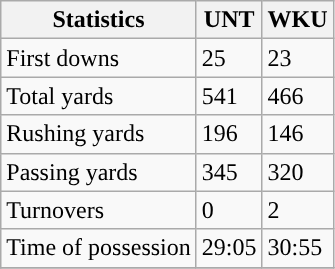<table class="wikitable">
<tr>
<th>Statistics</th>
<th>UNT</th>
<th>WKU</th>
</tr>
<tr>
<td>First downs</td>
<td>25</td>
<td>23</td>
</tr>
<tr>
<td>Total yards</td>
<td>541</td>
<td>466</td>
</tr>
<tr>
<td>Rushing yards</td>
<td>196</td>
<td>146</td>
</tr>
<tr>
<td>Passing yards</td>
<td>345</td>
<td>320</td>
</tr>
<tr>
<td>Turnovers</td>
<td>0</td>
<td>2</td>
</tr>
<tr>
<td>Time of possession</td>
<td>29:05</td>
<td>30:55</td>
</tr>
<tr>
</tr>
</table>
